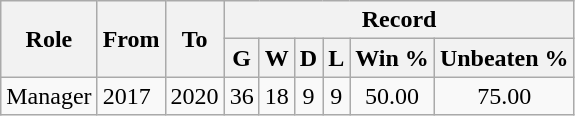<table class="wikitable" style="text-align: center">
<tr>
<th rowspan="2">Role</th>
<th rowspan="2">From</th>
<th rowspan="2">To</th>
<th colspan="6">Record</th>
</tr>
<tr>
<th>G</th>
<th>W</th>
<th>D</th>
<th>L</th>
<th>Win %</th>
<th>Unbeaten %</th>
</tr>
<tr>
<td align=left>Manager</td>
<td align=left>2017</td>
<td align=left>2020</td>
<td>36</td>
<td>18</td>
<td>9</td>
<td>9</td>
<td>50.00</td>
<td>75.00</td>
</tr>
</table>
